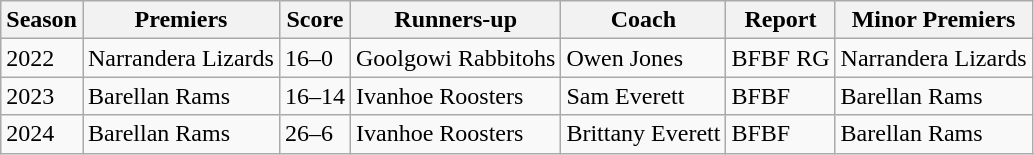<table class="wikitable sortable">
<tr>
<th>Season</th>
<th>Premiers</th>
<th>Score</th>
<th>Runners-up</th>
<th>Coach</th>
<th>Report</th>
<th>Minor Premiers</th>
</tr>
<tr>
<td>2022</td>
<td> Narrandera Lizards</td>
<td>16–0</td>
<td> Goolgowi Rabbitohs</td>
<td>Owen Jones</td>
<td>BFBF RG</td>
<td> Narrandera Lizards</td>
</tr>
<tr>
<td>2023</td>
<td> Barellan Rams</td>
<td>16–14</td>
<td> Ivanhoe Roosters</td>
<td>Sam Everett</td>
<td>BFBF</td>
<td> Barellan Rams</td>
</tr>
<tr>
<td>2024</td>
<td> Barellan Rams</td>
<td>26–6</td>
<td> Ivanhoe Roosters</td>
<td>Brittany Everett</td>
<td>BFBF</td>
<td> Barellan Rams</td>
</tr>
</table>
